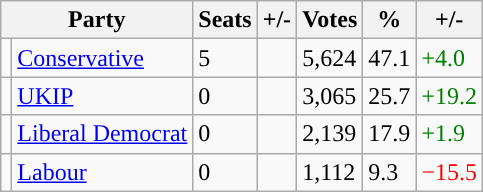<table class="wikitable sortable">
<tr>
<th colspan="2">Party</th>
<th>Seats</th>
<th>+/-</th>
<th>Votes</th>
<th>%</th>
<th>+/-</th>
</tr>
<tr>
<td style="background-color: "></td>
<td><a href='#'>Conservative</a></td>
<td>5</td>
<td></td>
<td>5,624</td>
<td>47.1</td>
<td style="color:green">+4.0</td>
</tr>
<tr>
<td style="background-color: "></td>
<td><a href='#'>UKIP</a></td>
<td>0</td>
<td></td>
<td>3,065</td>
<td>25.7</td>
<td style="color:green">+19.2</td>
</tr>
<tr>
<td style="background-color: "></td>
<td><a href='#'>Liberal Democrat</a></td>
<td>0</td>
<td></td>
<td>2,139</td>
<td>17.9</td>
<td style="color:green">+1.9</td>
</tr>
<tr>
<td style="background-color: "></td>
<td><a href='#'>Labour</a></td>
<td>0</td>
<td></td>
<td>1,112</td>
<td>9.3</td>
<td style="color:red">−15.5</td>
</tr>
</table>
